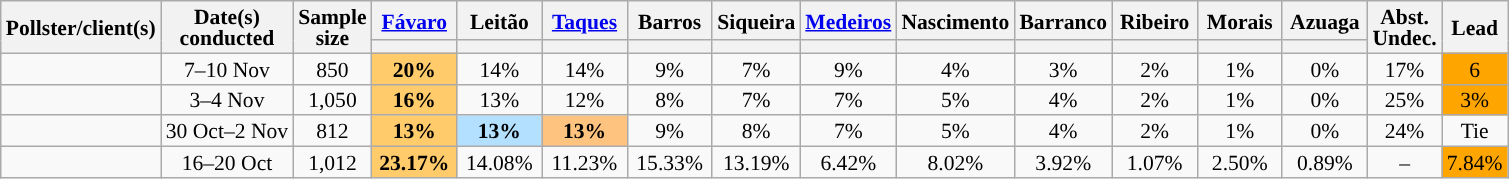<table class="wikitable sortable" style="text-align:center;font-size:90%;line-height:14px;">
<tr>
<th rowspan="2">Pollster/client(s)</th>
<th rowspan="2">Date(s)<br>conducted</th>
<th rowspan="2" data-sort-type="number">Sample<br>size</th>
<th class="unsortable" style="width:50px;"><a href='#'>Fávaro</a><br></th>
<th class="unsortable" style="width:50px;">Leitão<br></th>
<th class="unsortable" style="width:50px;"><a href='#'>Taques</a><br></th>
<th class="unsortable" style="width:50px;">Barros<br></th>
<th class="unsortable" style="width:50px;">Siqueira<br></th>
<th class="unsortable" style="width:50px;"><a href='#'>Medeiros</a><br></th>
<th class="unsortable" style="width:50px;">Nascimento<br></th>
<th class="unsortable" style="width:50px;">Barranco<br></th>
<th class="unsortable" style="width:50px;">Ribeiro<br></th>
<th class="unsortable" style="width:50px;">Morais<br></th>
<th class="unsortable" style="width:50px;">Azuaga<br></th>
<th rowspan="2" class="unsortable">Abst.<br>Undec.</th>
<th rowspan="2" data-sort-type="number">Lead</th>
</tr>
<tr>
<th data-sort-type="number" class="sortable" style="background:"></th>
<th data-sort-type="number" class="sortable" style="background:"></th>
<th data-sort-type="number" class="sortable" style="background:"></th>
<th data-sort-type="number" class="sortable" style="background:"></th>
<th data-sort-type="number" class="sortable" style="background:"></th>
<th data-sort-type="number" class="sortable" style="background:"></th>
<th data-sort-type="number" class="sortable" style="background:"></th>
<th data-sort-type="number" class="sortable" style="background:"></th>
<th data-sort-type="number" class="sortable" style="background:"></th>
<th data-sort-type="number" class="sortable" style="background:"></th>
<th data-sort-type="number" class="sortable" style="background:"></th>
</tr>
<tr>
<td></td>
<td>7–10 Nov</td>
<td>850</td>
<td style="background:#FFCB6B;"><strong>20%</strong></td>
<td>14%</td>
<td>14%</td>
<td>9%</td>
<td>7%</td>
<td>9%</td>
<td>4%</td>
<td>3%</td>
<td>2%</td>
<td>1%</td>
<td>0%</td>
<td>17%</td>
<td style="background:#FFA500;">6</td>
</tr>
<tr>
<td></td>
<td>3–4 Nov</td>
<td>1,050</td>
<td style="background:#FFCB6B;"><strong>16%</strong></td>
<td>13%</td>
<td>12%</td>
<td>8%</td>
<td>7%</td>
<td>7%</td>
<td>5%</td>
<td>4%</td>
<td>2%</td>
<td>1%</td>
<td>0%</td>
<td>25%</td>
<td style="background:#FFA500;">3%</td>
</tr>
<tr>
<td></td>
<td>30 Oct–2 Nov</td>
<td>812</td>
<td style="background:#FFCB6B;"><strong>13%</strong></td>
<td style="background:#B3E0FF;"><strong>13%</strong></td>
<td style="background:#FFC380;"><strong>13%</strong></td>
<td>9%</td>
<td>8%</td>
<td>7%</td>
<td>5%</td>
<td>4%</td>
<td>2%</td>
<td>1%</td>
<td>0%</td>
<td>24%</td>
<td>Tie</td>
</tr>
<tr>
<td> </td>
<td>16–20 Oct</td>
<td>1,012</td>
<td style="background:#FFCB6B;"><strong>23.17%</strong></td>
<td>14.08%</td>
<td>11.23%</td>
<td>15.33%</td>
<td>13.19%</td>
<td>6.42%</td>
<td>8.02%</td>
<td>3.92%</td>
<td>1.07%</td>
<td>2.50%</td>
<td>0.89%</td>
<td>–</td>
<td style="background:#FFA500;">7.84%</td>
</tr>
</table>
